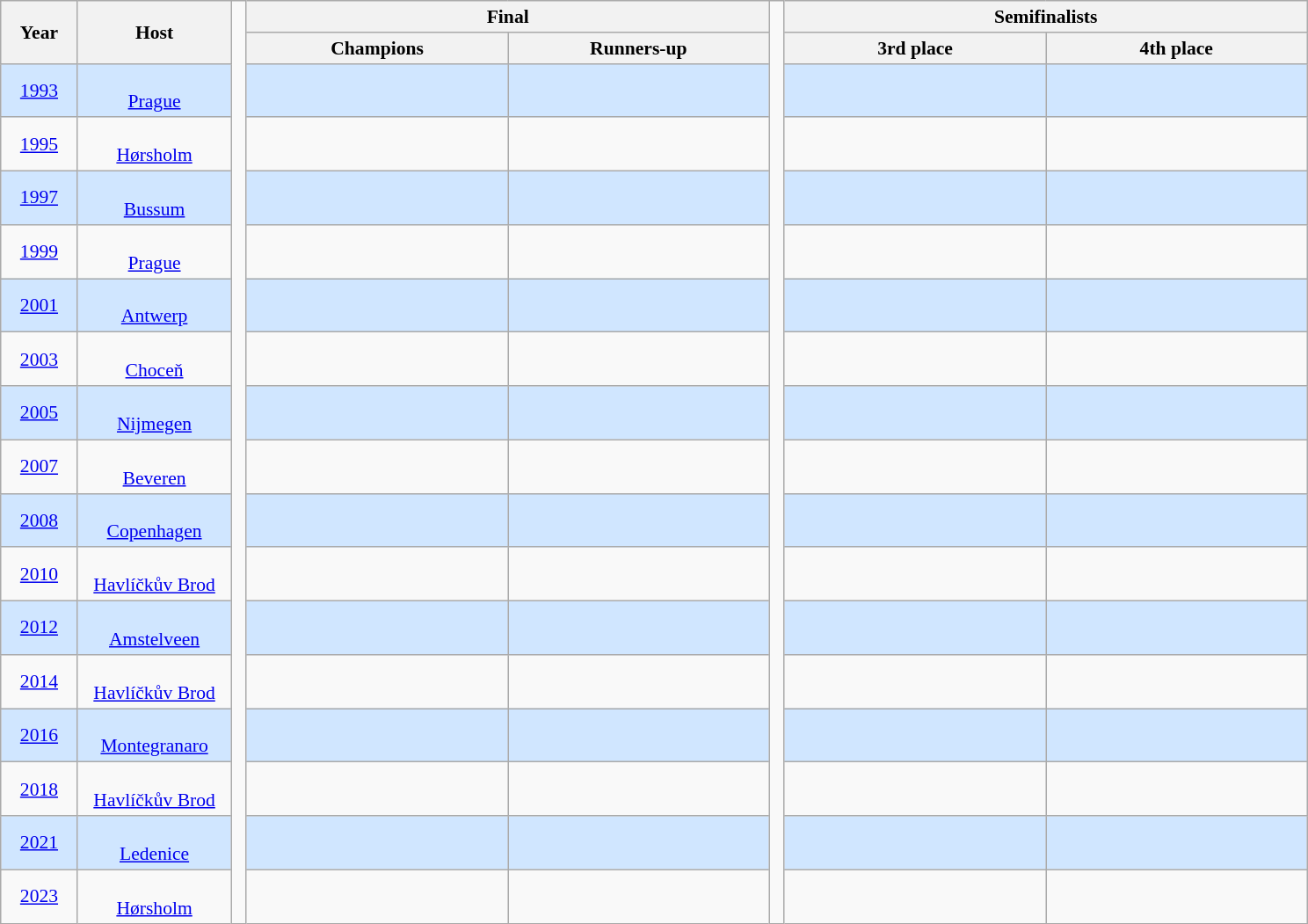<table class="wikitable" style="font-size:90%; text-align: center;">
<tr>
<th rowspan=2 width=5%>Year</th>
<th rowspan=2 width=10%>Host</th>
<td width=1% rowspan=18 style="border-top:none;border-bottom:none;"></td>
<th colspan=2>Final</th>
<td width=1% rowspan=18 style="border-top:none;border-bottom:none;"></td>
<th colspan=2>Semifinalists</th>
</tr>
<tr>
<th width=17%>Champions</th>
<th width=17%>Runners-up</th>
<th width=17%>3rd place</th>
<th width=17%>4th place</th>
</tr>
<tr style="background: #D0E6FF;">
<td><a href='#'>1993</a></td>
<td><br><a href='#'>Prague</a></td>
<td><strong></strong></td>
<td></td>
<td></td>
<td></td>
</tr>
<tr>
<td><a href='#'>1995</a></td>
<td><br><a href='#'>Hørsholm</a></td>
<td><strong></strong></td>
<td></td>
<td></td>
<td></td>
</tr>
<tr style="background: #D0E6FF;">
<td><a href='#'>1997</a></td>
<td><br><a href='#'>Bussum</a></td>
<td><strong></strong></td>
<td></td>
<td></td>
<td></td>
</tr>
<tr>
<td><a href='#'>1999</a></td>
<td><br><a href='#'>Prague</a></td>
<td><strong></strong></td>
<td></td>
<td></td>
<td></td>
</tr>
<tr style="background: #D0E6FF;">
<td><a href='#'>2001</a></td>
<td><br><a href='#'>Antwerp</a></td>
<td><strong></strong></td>
<td></td>
<td></td>
<td></td>
</tr>
<tr>
<td><a href='#'>2003</a></td>
<td><br><a href='#'>Choceň</a></td>
<td><strong></strong></td>
<td></td>
<td></td>
<td></td>
</tr>
<tr style="background: #D0E6FF;">
<td><a href='#'>2005</a></td>
<td><br><a href='#'>Nijmegen</a></td>
<td><strong></strong></td>
<td></td>
<td></td>
<td></td>
</tr>
<tr>
<td><a href='#'>2007</a></td>
<td><br><a href='#'>Beveren</a></td>
<td><strong></strong></td>
<td></td>
<td></td>
<td></td>
</tr>
<tr style="background: #D0E6FF;">
<td><a href='#'>2008</a></td>
<td><br><a href='#'>Copenhagen</a></td>
<td><strong></strong></td>
<td></td>
<td></td>
<td></td>
</tr>
<tr>
<td><a href='#'>2010</a></td>
<td><br><a href='#'>Havlíčkův Brod</a></td>
<td><strong></strong></td>
<td></td>
<td></td>
<td></td>
</tr>
<tr style="background: #D0E6FF;">
<td><a href='#'>2012</a></td>
<td><br><a href='#'>Amstelveen</a></td>
<td><strong></strong></td>
<td></td>
<td></td>
<td></td>
</tr>
<tr>
<td><a href='#'>2014</a></td>
<td><br><a href='#'>Havlíčkův Brod</a></td>
<td><strong></strong></td>
<td></td>
<td></td>
<td></td>
</tr>
<tr style="background: #D0E6FF;">
<td><a href='#'>2016</a></td>
<td><br><a href='#'>Montegranaro</a></td>
<td><strong></strong></td>
<td></td>
<td></td>
<td></td>
</tr>
<tr>
<td><a href='#'>2018</a></td>
<td><br><a href='#'>Havlíčkův Brod</a></td>
<td><strong></strong></td>
<td></td>
<td></td>
<td></td>
</tr>
<tr style="background: #D0E6FF;">
<td><a href='#'>2021</a></td>
<td><br><a href='#'>Ledenice</a></td>
<td><strong></strong></td>
<td></td>
<td></td>
<td></td>
</tr>
<tr>
<td><a href='#'>2023</a></td>
<td><br><a href='#'>Hørsholm</a></td>
<td><strong></strong></td>
<td></td>
<td></td>
<td></td>
</tr>
</table>
